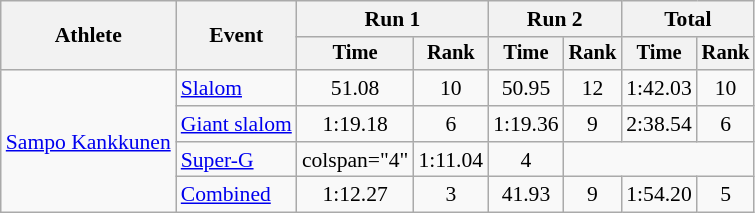<table class="wikitable" style="font-size:90%">
<tr>
<th rowspan=2>Athlete</th>
<th rowspan=2>Event</th>
<th colspan=2>Run 1</th>
<th colspan=2>Run 2</th>
<th colspan=2>Total</th>
</tr>
<tr style="font-size:95%">
<th>Time</th>
<th>Rank</th>
<th>Time</th>
<th>Rank</th>
<th>Time</th>
<th>Rank</th>
</tr>
<tr align=center>
<td align="left" rowspan="4"><a href='#'>Sampo Kankkunen</a></td>
<td align="left"><a href='#'>Slalom</a></td>
<td>51.08</td>
<td>10</td>
<td>50.95</td>
<td>12</td>
<td>1:42.03</td>
<td>10</td>
</tr>
<tr align=center>
<td align="left"><a href='#'>Giant slalom</a></td>
<td>1:19.18</td>
<td>6</td>
<td>1:19.36</td>
<td>9</td>
<td>2:38.54</td>
<td>6</td>
</tr>
<tr align=center>
<td align="left"><a href='#'>Super-G</a></td>
<td>colspan="4" </td>
<td>1:11.04</td>
<td>4</td>
</tr>
<tr align=center>
<td align="left"><a href='#'>Combined</a></td>
<td>1:12.27</td>
<td>3</td>
<td>41.93</td>
<td>9</td>
<td>1:54.20</td>
<td>5</td>
</tr>
</table>
